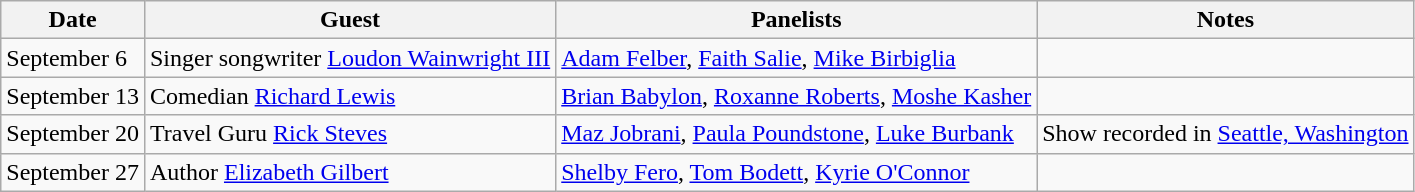<table class="wikitable">
<tr>
<th>Date</th>
<th>Guest</th>
<th>Panelists</th>
<th>Notes</th>
</tr>
<tr>
<td>September 6</td>
<td>Singer songwriter <a href='#'>Loudon Wainwright III</a></td>
<td><a href='#'>Adam Felber</a>, <a href='#'>Faith Salie</a>, <a href='#'>Mike Birbiglia</a></td>
<td></td>
</tr>
<tr>
<td>September 13</td>
<td>Comedian <a href='#'>Richard Lewis</a></td>
<td><a href='#'>Brian Babylon</a>, <a href='#'>Roxanne Roberts</a>, <a href='#'>Moshe Kasher</a></td>
<td></td>
</tr>
<tr>
<td>September 20</td>
<td>Travel Guru <a href='#'>Rick Steves</a></td>
<td><a href='#'>Maz Jobrani</a>, <a href='#'>Paula Poundstone</a>, <a href='#'>Luke Burbank</a></td>
<td>Show recorded in <a href='#'>Seattle, Washington</a></td>
</tr>
<tr>
<td>September 27</td>
<td>Author <a href='#'>Elizabeth Gilbert</a></td>
<td><a href='#'>Shelby Fero</a>, <a href='#'>Tom Bodett</a>, <a href='#'>Kyrie O'Connor</a></td>
<td></td>
</tr>
</table>
